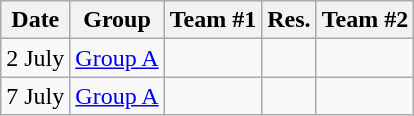<table class="wikitable"  style="text-align:left; width:;">
<tr>
<th>Date</th>
<th>Group</th>
<th>Team #1</th>
<th>Res.</th>
<th>Team #2</th>
</tr>
<tr>
<td>2 July</td>
<td><a href='#'>Group A</a></td>
<td></td>
<td></td>
<td></td>
</tr>
<tr>
<td>7 July</td>
<td><a href='#'>Group A</a></td>
<td></td>
<td></td>
<td></td>
</tr>
</table>
